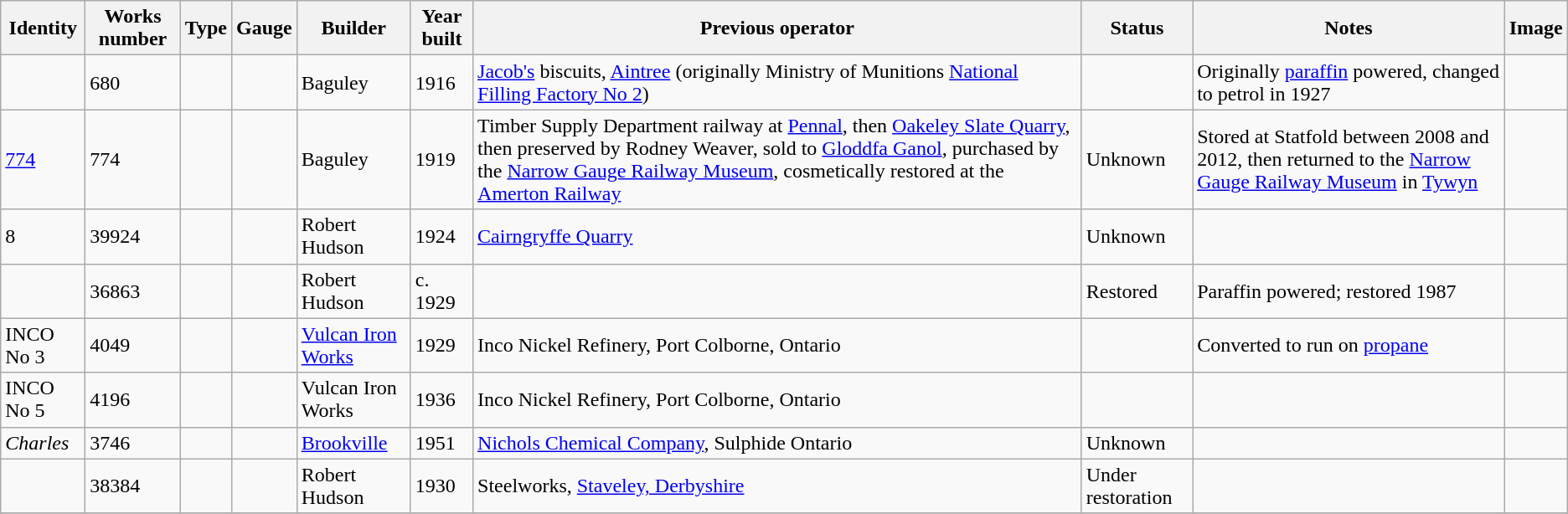<table class="wikitable sortable">
<tr>
<th>Identity</th>
<th>Works number</th>
<th>Type</th>
<th>Gauge</th>
<th>Builder</th>
<th>Year built</th>
<th>Previous operator</th>
<th>Status</th>
<th>Notes</th>
<th>Image</th>
</tr>
<tr>
<td></td>
<td>680</td>
<td></td>
<td></td>
<td>Baguley</td>
<td>1916</td>
<td><a href='#'>Jacob's</a> biscuits, <a href='#'>Aintree</a> (originally Ministry of Munitions <a href='#'>National Filling Factory No 2</a>)</td>
<td></td>
<td>Originally <a href='#'>paraffin</a> powered, changed to petrol in 1927</td>
<td></td>
</tr>
<tr>
<td><a href='#'>774</a></td>
<td>774</td>
<td></td>
<td></td>
<td>Baguley</td>
<td>1919</td>
<td>Timber Supply Department railway at <a href='#'>Pennal</a>, then <a href='#'>Oakeley Slate Quarry</a>, then preserved by Rodney Weaver, sold to <a href='#'>Gloddfa Ganol</a>, purchased by the <a href='#'>Narrow Gauge Railway Museum</a>, cosmetically restored at the <a href='#'>Amerton Railway</a></td>
<td>Unknown</td>
<td>Stored at Statfold between 2008 and 2012, then returned to the <a href='#'>Narrow Gauge Railway Museum</a> in <a href='#'>Tywyn</a></td>
<td></td>
</tr>
<tr>
<td>8</td>
<td>39924</td>
<td></td>
<td></td>
<td>Robert Hudson</td>
<td>1924</td>
<td><a href='#'>Cairngryffe Quarry</a></td>
<td>Unknown</td>
<td></td>
<td></td>
</tr>
<tr>
<td></td>
<td>36863</td>
<td></td>
<td></td>
<td>Robert Hudson</td>
<td>c. 1929</td>
<td></td>
<td>Restored</td>
<td>Paraffin powered; restored 1987</td>
<td></td>
</tr>
<tr>
<td>INCO No 3</td>
<td>4049</td>
<td></td>
<td></td>
<td><a href='#'>Vulcan Iron Works</a></td>
<td>1929</td>
<td>Inco Nickel Refinery, Port Colborne, Ontario</td>
<td></td>
<td>Converted to run on <a href='#'>propane</a></td>
<td></td>
</tr>
<tr>
<td>INCO No 5</td>
<td>4196</td>
<td></td>
<td></td>
<td>Vulcan Iron Works</td>
<td>1936</td>
<td>Inco Nickel Refinery, Port Colborne, Ontario</td>
<td></td>
<td></td>
<td></td>
</tr>
<tr>
<td><em>Charles</em></td>
<td>3746</td>
<td></td>
<td></td>
<td><a href='#'>Brookville</a></td>
<td>1951</td>
<td><a href='#'>Nichols Chemical Company</a>, Sulphide Ontario</td>
<td>Unknown</td>
<td></td>
<td></td>
</tr>
<tr>
<td></td>
<td>38384</td>
<td></td>
<td></td>
<td>Robert Hudson</td>
<td>1930</td>
<td>Steelworks, <a href='#'>Staveley, Derbyshire</a></td>
<td>Under restoration</td>
<td></td>
<td></td>
</tr>
<tr>
</tr>
</table>
